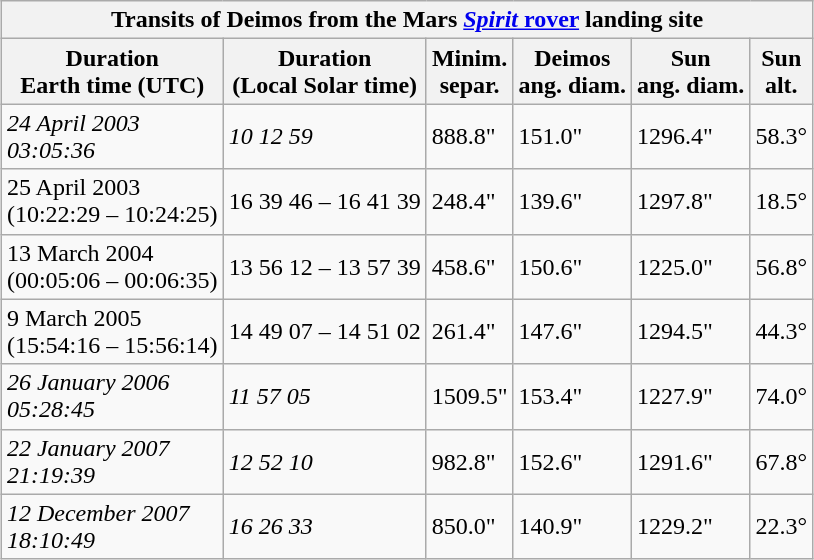<table class="wikitable" style="margin:1em auto;">
<tr>
<th colspan="6">Transits of Deimos from the Mars <a href='#'><em>Spirit</em> rover</a> landing site</th>
</tr>
<tr>
<th>Duration<br>Earth time (UTC)</th>
<th>Duration<br>(Local Solar time)</th>
<th>Minim.<br>separ.</th>
<th>Deimos<br>ang. diam.</th>
<th>Sun<br>ang. diam.</th>
<th>Sun<br>alt.</th>
</tr>
<tr *>
<td><em>24 April 2003<br>03:05:36</em></td>
<td><em>10 12 59</em></td>
<td>888.8"</td>
<td>151.0"</td>
<td>1296.4"</td>
<td>58.3°</td>
</tr>
<tr>
<td>25 April 2003<br>(10:22:29 – 10:24:25)</td>
<td>16 39 46 – 16 41 39</td>
<td>248.4"</td>
<td>139.6"</td>
<td>1297.8"</td>
<td>18.5°</td>
</tr>
<tr>
<td>13 March 2004<br>(00:05:06 – 00:06:35)</td>
<td>13 56 12 – 13 57 39</td>
<td>458.6"</td>
<td>150.6"</td>
<td>1225.0"</td>
<td>56.8°</td>
</tr>
<tr>
<td>9 March 2005<br>(15:54:16 – 15:56:14)</td>
<td>14 49 07 – 14 51 02</td>
<td>261.4"</td>
<td>147.6"</td>
<td>1294.5"</td>
<td>44.3°</td>
</tr>
<tr>
<td><em>26 January 2006<br>05:28:45</em></td>
<td><em>11 57 05</em></td>
<td>1509.5"</td>
<td>153.4"</td>
<td>1227.9"</td>
<td>74.0°</td>
</tr>
<tr>
<td><em>22 January 2007<br>21:19:39</em></td>
<td><em>12 52 10</em></td>
<td>982.8"</td>
<td>152.6"</td>
<td>1291.6"</td>
<td>67.8°</td>
</tr>
<tr>
<td><em>12 December 2007<br>18:10:49</em></td>
<td><em>16 26 33</em></td>
<td>850.0"</td>
<td>140.9"</td>
<td>1229.2"</td>
<td>22.3°</td>
</tr>
</table>
